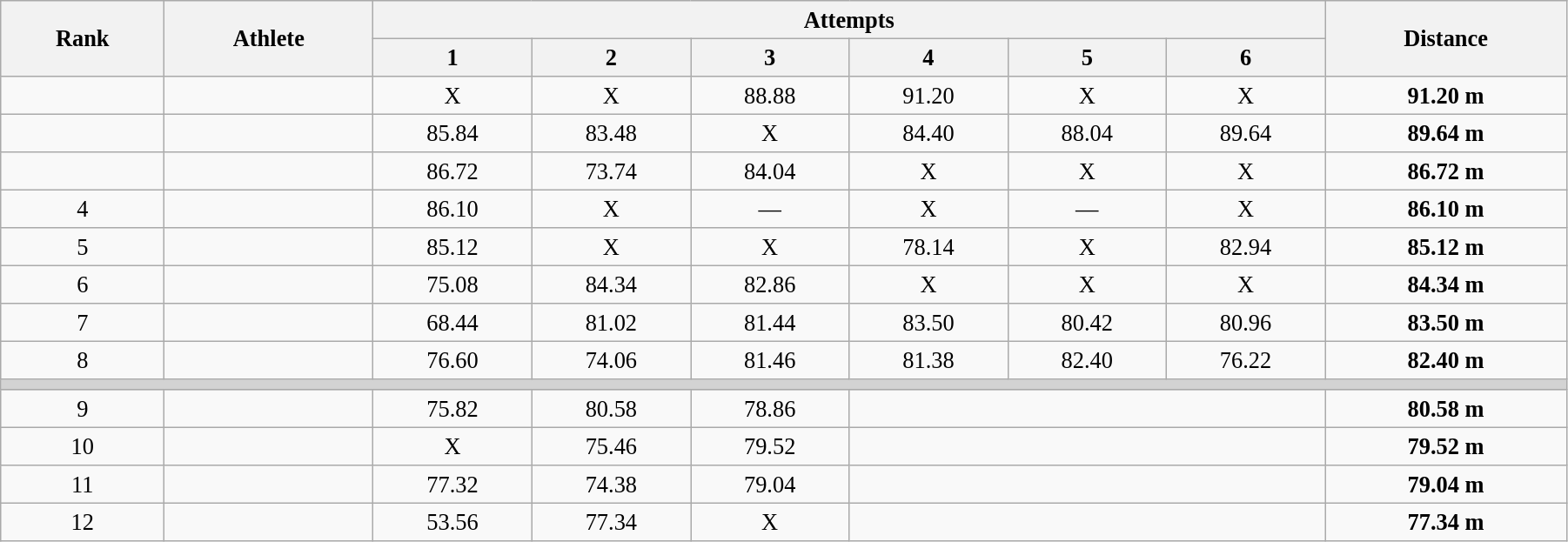<table class="wikitable" style=" text-align:center; font-size:110%;" width="95%">
<tr>
<th rowspan="2">Rank</th>
<th rowspan="2">Athlete</th>
<th colspan="6">Attempts</th>
<th rowspan="2">Distance</th>
</tr>
<tr>
<th>1</th>
<th>2</th>
<th>3</th>
<th>4</th>
<th>5</th>
<th>6</th>
</tr>
<tr>
<td></td>
<td align=left></td>
<td>X</td>
<td>X</td>
<td>88.88</td>
<td>91.20</td>
<td>X</td>
<td>X</td>
<td><strong>91.20 m</strong></td>
</tr>
<tr>
<td></td>
<td align=left></td>
<td>85.84</td>
<td>83.48</td>
<td>X</td>
<td>84.40</td>
<td>88.04</td>
<td>89.64</td>
<td><strong>89.64 m</strong></td>
</tr>
<tr>
<td></td>
<td align=left></td>
<td>86.72</td>
<td>73.74</td>
<td>84.04</td>
<td>X</td>
<td>X</td>
<td>X</td>
<td><strong>86.72 m</strong></td>
</tr>
<tr>
<td>4</td>
<td align=left></td>
<td>86.10</td>
<td>X</td>
<td>—</td>
<td>X</td>
<td>—</td>
<td>X</td>
<td><strong>86.10 m</strong></td>
</tr>
<tr>
<td>5</td>
<td align=left></td>
<td>85.12</td>
<td>X</td>
<td>X</td>
<td>78.14</td>
<td>X</td>
<td>82.94</td>
<td><strong>85.12 m</strong></td>
</tr>
<tr>
<td>6</td>
<td align=left></td>
<td>75.08</td>
<td>84.34</td>
<td>82.86</td>
<td>X</td>
<td>X</td>
<td>X</td>
<td><strong>84.34 m</strong></td>
</tr>
<tr>
<td>7</td>
<td align=left></td>
<td>68.44</td>
<td>81.02</td>
<td>81.44</td>
<td>83.50</td>
<td>80.42</td>
<td>80.96</td>
<td><strong>83.50 m</strong></td>
</tr>
<tr>
<td>8</td>
<td align=left></td>
<td>76.60</td>
<td>74.06</td>
<td>81.46</td>
<td>81.38</td>
<td>82.40</td>
<td>76.22</td>
<td><strong>82.40 m</strong></td>
</tr>
<tr>
<td colspan=9 bgcolor=lightgray></td>
</tr>
<tr>
<td>9</td>
<td align=left></td>
<td>75.82</td>
<td>80.58</td>
<td>78.86</td>
<td colspan=3></td>
<td><strong>80.58 m</strong></td>
</tr>
<tr>
<td>10</td>
<td align=left></td>
<td>X</td>
<td>75.46</td>
<td>79.52</td>
<td colspan=3></td>
<td><strong>79.52 m</strong></td>
</tr>
<tr>
<td>11</td>
<td align=left></td>
<td>77.32</td>
<td>74.38</td>
<td>79.04</td>
<td colspan=3></td>
<td><strong>79.04 m</strong></td>
</tr>
<tr>
<td>12</td>
<td align=left></td>
<td>53.56</td>
<td>77.34</td>
<td>X</td>
<td colspan=3></td>
<td><strong>77.34 m</strong></td>
</tr>
</table>
